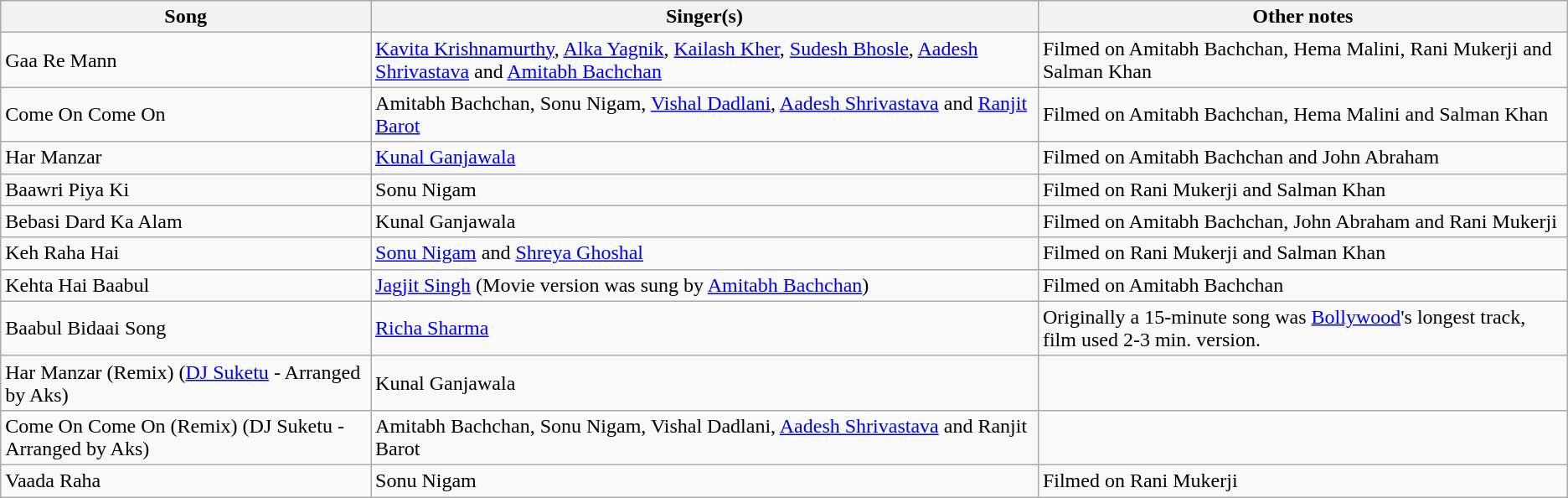<table class="wikitable">
<tr style="background:#d1e4fd;">
<th>Song</th>
<th>Singer(s)</th>
<th>Other notes</th>
</tr>
<tr>
<td>Gaa Re Mann</td>
<td><a href='#'>Kavita Krishnamurthy</a>, <a href='#'>Alka Yagnik</a>,  <a href='#'>Kailash Kher</a>, <a href='#'>Sudesh Bhosle</a>, <a href='#'>Aadesh Shrivastava</a> and <a href='#'>Amitabh Bachchan</a></td>
<td>Filmed on Amitabh Bachchan, Hema Malini, Rani Mukerji and  Salman Khan</td>
</tr>
<tr>
<td>Come On Come On</td>
<td>Amitabh Bachchan, Sonu Nigam, <a href='#'>Vishal Dadlani</a>, <a href='#'>Aadesh Shrivastava</a> and <a href='#'>Ranjit Barot</a></td>
<td>Filmed on Amitabh Bachchan, Hema Malini and Salman Khan</td>
</tr>
<tr>
<td>Har Manzar</td>
<td><a href='#'>Kunal Ganjawala</a></td>
<td>Filmed on Amitabh Bachchan and John Abraham</td>
</tr>
<tr>
<td>Baawri Piya Ki</td>
<td>Sonu Nigam</td>
<td>Filmed on Rani Mukerji and Salman Khan</td>
</tr>
<tr>
<td>Bebasi Dard Ka Alam</td>
<td>Kunal Ganjawala</td>
<td>Filmed on Amitabh Bachchan, John Abraham and Rani Mukerji</td>
</tr>
<tr>
<td>Keh Raha Hai</td>
<td><a href='#'>Sonu Nigam</a> and <a href='#'>Shreya Ghoshal</a></td>
<td>Filmed on Rani Mukerji and Salman Khan</td>
</tr>
<tr>
<td>Kehta Hai Baabul</td>
<td><a href='#'>Jagjit Singh</a> (Movie version was sung by <a href='#'>Amitabh Bachchan</a>)</td>
<td>Filmed on Amitabh Bachchan</td>
</tr>
<tr>
<td>Baabul Bidaai Song</td>
<td><a href='#'>Richa Sharma</a></td>
<td>Originally a 15-minute song was <a href='#'>Bollywood</a>'s longest track, film used 2-3 min. version.</td>
</tr>
<tr>
<td>Har Manzar (Remix) (<a href='#'>DJ Suketu</a> - Arranged by Aks)</td>
<td>Kunal Ganjawala</td>
<td></td>
</tr>
<tr>
<td>Come On Come On (Remix) (DJ Suketu - Arranged by Aks)</td>
<td>Amitabh Bachchan, Sonu Nigam, Vishal Dadlani, <a href='#'>Aadesh Shrivastava</a> and Ranjit Barot</td>
<td></td>
</tr>
<tr>
<td>Vaada Raha</td>
<td>Sonu Nigam</td>
<td>Filmed on Rani Mukerji</td>
</tr>
</table>
